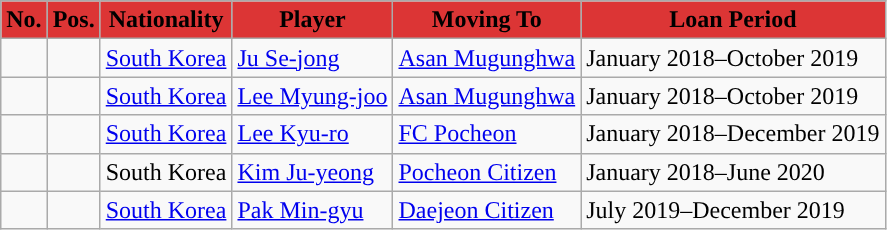<table class="wikitable sortable" style="text-align: left;">
<tr>
<th style="color:#000000; background:#DC3535;">No.</th>
<th style="color:#000000; background:#DC3535;">Pos.</th>
<th style="color:#000000; background:#DC3535;">Nationality</th>
<th style="color:#000000; background:#DC3535;">Player</th>
<th style="color:#000000; background:#DC3535;">Moving To</th>
<th style="color:#000000; background:#DC3535;">Loan Period</th>
</tr>
<tr>
<td></td>
<td></td>
<td> <a href='#'>South Korea</a></td>
<td><a href='#'>Ju Se-jong</a></td>
<td> <a href='#'>Asan Mugunghwa</a></td>
<td>January 2018–October 2019</td>
</tr>
<tr>
<td></td>
<td></td>
<td> <a href='#'>South Korea</a></td>
<td><a href='#'>Lee Myung-joo</a></td>
<td> <a href='#'>Asan Mugunghwa</a></td>
<td>January 2018–October 2019</td>
</tr>
<tr>
<td></td>
<td></td>
<td> <a href='#'>South Korea</a></td>
<td><a href='#'>Lee Kyu-ro</a></td>
<td> <a href='#'>FC Pocheon</a></td>
<td>January 2018–December 2019</td>
</tr>
<tr>
<td></td>
<td></td>
<td> South Korea</td>
<td><a href='#'>Kim Ju-yeong</a></td>
<td> <a href='#'>Pocheon Citizen</a></td>
<td>January 2018–June 2020</td>
</tr>
<tr>
<td></td>
<td></td>
<td> <a href='#'>South Korea</a></td>
<td><a href='#'>Pak Min-gyu</a></td>
<td> <a href='#'>Daejeon Citizen</a></td>
<td>July 2019–December 2019</td>
</tr>
</table>
